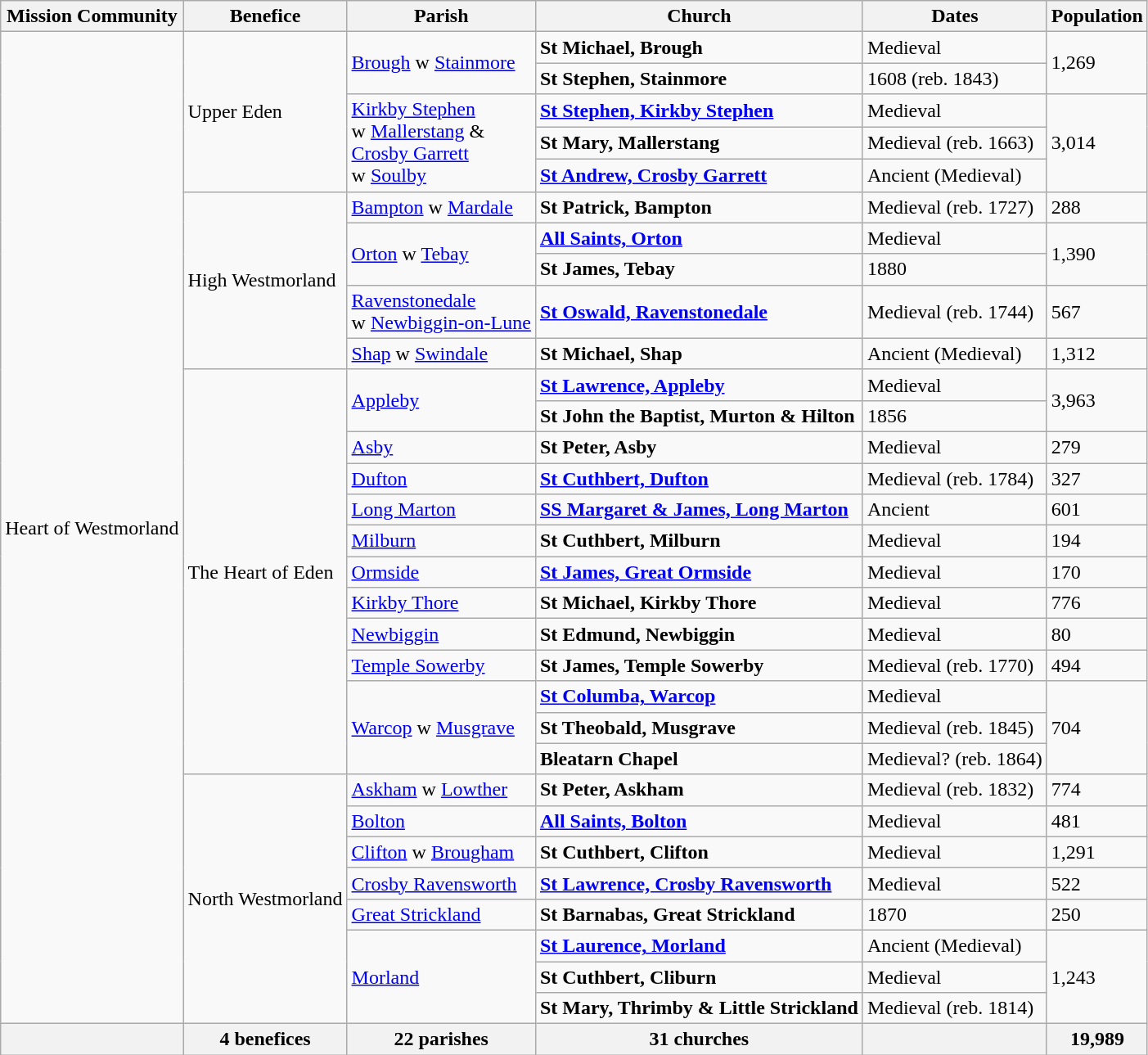<table class="wikitable">
<tr>
<th>Mission Community</th>
<th>Benefice</th>
<th>Parish</th>
<th>Church</th>
<th style="text-align:center;">Dates</th>
<th>Population</th>
</tr>
<tr>
<td rowspan="31">Heart of Westmorland</td>
<td rowspan="5">Upper Eden</td>
<td rowspan="2"><a href='#'>Brough</a> w <a href='#'>Stainmore</a></td>
<td><strong>St Michael, Brough</strong></td>
<td>Medieval</td>
<td rowspan="2">1,269</td>
</tr>
<tr>
<td><strong>St Stephen, Stainmore</strong></td>
<td>1608 (reb. 1843)</td>
</tr>
<tr>
<td rowspan="3"><a href='#'>Kirkby Stephen</a><br>w <a href='#'>Mallerstang</a> &<br><a href='#'>Crosby Garrett</a><br>w <a href='#'>Soulby</a></td>
<td><a href='#'><strong>St Stephen, Kirkby Stephen</strong></a></td>
<td>Medieval</td>
<td rowspan="3">3,014</td>
</tr>
<tr>
<td><strong>St Mary, Mallerstang</strong></td>
<td>Medieval (reb. 1663)</td>
</tr>
<tr>
<td><a href='#'><strong>St Andrew, Crosby Garrett</strong></a></td>
<td>Ancient (Medieval)</td>
</tr>
<tr>
<td rowspan="5">High Westmorland</td>
<td><a href='#'>Bampton</a> w <a href='#'>Mardale</a></td>
<td><strong>St Patrick, Bampton</strong></td>
<td>Medieval (reb. 1727)</td>
<td>288</td>
</tr>
<tr>
<td rowspan="2"><a href='#'>Orton</a> w <a href='#'>Tebay</a></td>
<td><a href='#'><strong>All Saints, Orton</strong></a></td>
<td>Medieval</td>
<td rowspan="2">1,390</td>
</tr>
<tr>
<td><strong>St James, Tebay</strong></td>
<td>1880</td>
</tr>
<tr>
<td><a href='#'>Ravenstonedale</a> <br>w <a href='#'>Newbiggin-on-Lune</a></td>
<td><a href='#'><strong>St Oswald, Ravenstonedale</strong></a></td>
<td>Medieval (reb. 1744)</td>
<td>567</td>
</tr>
<tr>
<td><a href='#'>Shap</a> w <a href='#'>Swindale</a></td>
<td><strong>St Michael, Shap</strong></td>
<td>Ancient (Medieval)</td>
<td>1,312</td>
</tr>
<tr>
<td rowspan="13">The Heart of Eden</td>
<td rowspan="2"><a href='#'>Appleby</a></td>
<td><a href='#'><strong>St Lawrence, Appleby</strong></a></td>
<td>Medieval</td>
<td rowspan="2">3,963</td>
</tr>
<tr>
<td><strong>St John the Baptist, Murton & Hilton</strong></td>
<td>1856</td>
</tr>
<tr>
<td><a href='#'>Asby</a></td>
<td><strong>St Peter, Asby</strong></td>
<td>Medieval</td>
<td>279</td>
</tr>
<tr>
<td><a href='#'>Dufton</a></td>
<td><a href='#'><strong>St Cuthbert, Dufton</strong></a></td>
<td>Medieval (reb. 1784)</td>
<td>327</td>
</tr>
<tr>
<td><a href='#'>Long Marton</a></td>
<td><a href='#'><strong>SS Margaret & James, Long Marton</strong></a></td>
<td>Ancient</td>
<td>601</td>
</tr>
<tr>
<td><a href='#'>Milburn</a></td>
<td><strong>St Cuthbert, Milburn</strong></td>
<td>Medieval</td>
<td>194</td>
</tr>
<tr>
<td><a href='#'>Ormside</a></td>
<td><a href='#'><strong>St James, Great Ormside</strong></a></td>
<td>Medieval</td>
<td>170</td>
</tr>
<tr>
<td><a href='#'>Kirkby Thore</a></td>
<td><strong>St Michael, Kirkby Thore</strong></td>
<td>Medieval</td>
<td>776</td>
</tr>
<tr>
<td><a href='#'>Newbiggin</a></td>
<td><strong>St Edmund, Newbiggin</strong></td>
<td>Medieval</td>
<td>80</td>
</tr>
<tr>
<td><a href='#'>Temple Sowerby</a></td>
<td><strong>St James, Temple Sowerby</strong></td>
<td>Medieval (reb. 1770)</td>
<td>494</td>
</tr>
<tr>
<td rowspan="3"><a href='#'>Warcop</a> w <a href='#'>Musgrave</a></td>
<td><a href='#'><strong>St Columba, Warcop</strong></a></td>
<td>Medieval</td>
<td rowspan="3">704</td>
</tr>
<tr>
<td><strong>St Theobald, Musgrave</strong></td>
<td>Medieval (reb. 1845)</td>
</tr>
<tr>
<td><strong>Bleatarn Chapel</strong></td>
<td>Medieval? (reb. 1864)</td>
</tr>
<tr>
<td rowspan="8">North Westmorland</td>
<td><a href='#'>Askham</a> w <a href='#'>Lowther</a></td>
<td><strong>St Peter, Askham</strong></td>
<td>Medieval (reb. 1832)</td>
<td>774</td>
</tr>
<tr>
<td><a href='#'>Bolton</a></td>
<td><a href='#'><strong>All Saints, Bolton</strong></a></td>
<td>Medieval</td>
<td>481</td>
</tr>
<tr>
<td><a href='#'>Clifton</a> w <a href='#'>Brougham</a></td>
<td><strong>St Cuthbert, Clifton</strong></td>
<td>Medieval</td>
<td>1,291</td>
</tr>
<tr>
<td><a href='#'>Crosby Ravensworth</a></td>
<td><a href='#'><strong>St Lawrence, Crosby Ravensworth</strong></a></td>
<td>Medieval</td>
<td>522</td>
</tr>
<tr>
<td><a href='#'>Great Strickland</a></td>
<td><strong>St Barnabas, Great Strickland</strong></td>
<td>1870</td>
<td>250</td>
</tr>
<tr>
<td rowspan="3"><a href='#'>Morland</a></td>
<td><a href='#'><strong>St Laurence, Morland</strong></a></td>
<td>Ancient (Medieval)</td>
<td rowspan="3">1,243</td>
</tr>
<tr>
<td><strong>St Cuthbert, Cliburn</strong></td>
<td>Medieval</td>
</tr>
<tr>
<td><strong>St Mary, Thrimby & Little Strickland</strong></td>
<td>Medieval (reb. 1814)</td>
</tr>
<tr>
<th></th>
<th>4 benefices</th>
<th>22 parishes</th>
<th>31 churches</th>
<th></th>
<th>19,989</th>
</tr>
</table>
